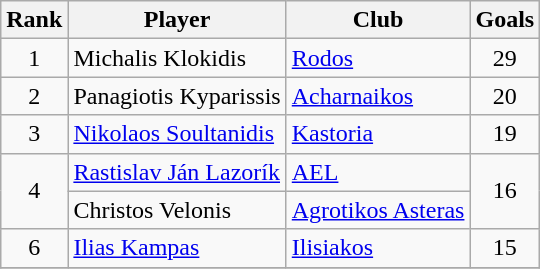<table class="wikitable" style="text-align:center">
<tr>
<th>Rank</th>
<th>Player</th>
<th>Club</th>
<th>Goals</th>
</tr>
<tr>
<td>1</td>
<td align="left"> Michalis Klokidis</td>
<td align="left"><a href='#'>Rodos</a></td>
<td>29</td>
</tr>
<tr>
<td>2</td>
<td align="left"> Panagiotis Kyparissis</td>
<td align="left"><a href='#'>Acharnaikos</a></td>
<td>20</td>
</tr>
<tr>
<td>3</td>
<td align="left"> <a href='#'>Nikolaos Soultanidis</a></td>
<td align="left"><a href='#'>Kastoria</a></td>
<td>19</td>
</tr>
<tr>
<td rowspan="2">4</td>
<td align="left"> <a href='#'>Rastislav Ján Lazorík</a></td>
<td align="left"><a href='#'>AEL</a></td>
<td rowspan="2">16</td>
</tr>
<tr>
<td align="left"> Christos Velonis</td>
<td align="left"><a href='#'>Agrotikos Asteras</a></td>
</tr>
<tr>
<td>6</td>
<td align="left"> <a href='#'>Ilias Kampas</a></td>
<td align="left"><a href='#'>Ilisiakos</a></td>
<td>15</td>
</tr>
<tr>
</tr>
</table>
